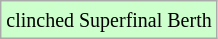<table class="wikitable">
<tr>
<td style="background:#cfc;"><small>clinched Superfinal Berth</small></td>
</tr>
</table>
